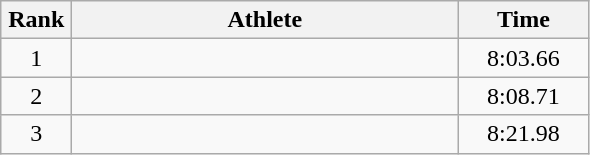<table class=wikitable style="text-align:center">
<tr>
<th width=40>Rank</th>
<th width=250>Athlete</th>
<th width=80>Time</th>
</tr>
<tr>
<td>1</td>
<td align="left"></td>
<td>8:03.66</td>
</tr>
<tr>
<td>2</td>
<td align="left"></td>
<td>8:08.71</td>
</tr>
<tr>
<td>3</td>
<td align="left"></td>
<td>8:21.98</td>
</tr>
</table>
